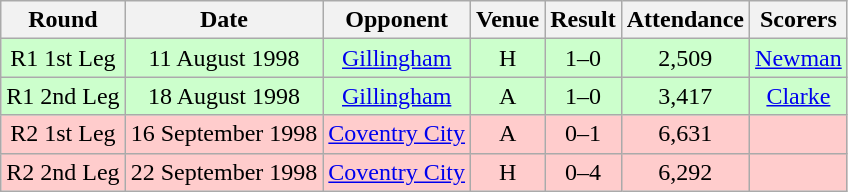<table class= "wikitable " style="font-size:100%; text-align:center">
<tr>
<th>Round</th>
<th>Date</th>
<th>Opponent</th>
<th>Venue</th>
<th>Result</th>
<th>Attendance</th>
<th>Scorers</th>
</tr>
<tr style="background: #CCFFCC;">
<td>R1 1st Leg</td>
<td>11 August 1998</td>
<td><a href='#'>Gillingham</a></td>
<td>H</td>
<td>1–0</td>
<td>2,509</td>
<td><a href='#'>Newman</a></td>
</tr>
<tr style="background: #CCFFCC;">
<td>R1 2nd Leg</td>
<td>18 August 1998</td>
<td><a href='#'>Gillingham</a></td>
<td>A</td>
<td>1–0</td>
<td>3,417</td>
<td><a href='#'>Clarke</a></td>
</tr>
<tr style="background: #FFCCCC;">
<td>R2 1st Leg</td>
<td>16 September 1998</td>
<td><a href='#'>Coventry City</a></td>
<td>A</td>
<td>0–1</td>
<td>6,631</td>
<td></td>
</tr>
<tr style="background: #FFCCCC;">
<td>R2 2nd Leg</td>
<td>22 September 1998</td>
<td><a href='#'>Coventry City</a></td>
<td>H</td>
<td>0–4</td>
<td>6,292</td>
<td></td>
</tr>
</table>
